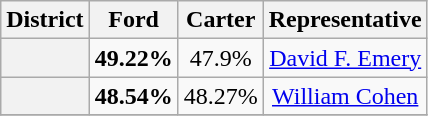<table class=wikitable>
<tr>
<th>District</th>
<th>Ford</th>
<th>Carter</th>
<th>Representative</th>
</tr>
<tr align=center>
<th></th>
<td><strong>49.22%</strong></td>
<td>47.9%</td>
<td><a href='#'>David F. Emery</a></td>
</tr>
<tr align=center>
<th></th>
<td><strong>48.54%</strong></td>
<td>48.27%</td>
<td><a href='#'>William Cohen</a></td>
</tr>
<tr align=center>
</tr>
</table>
